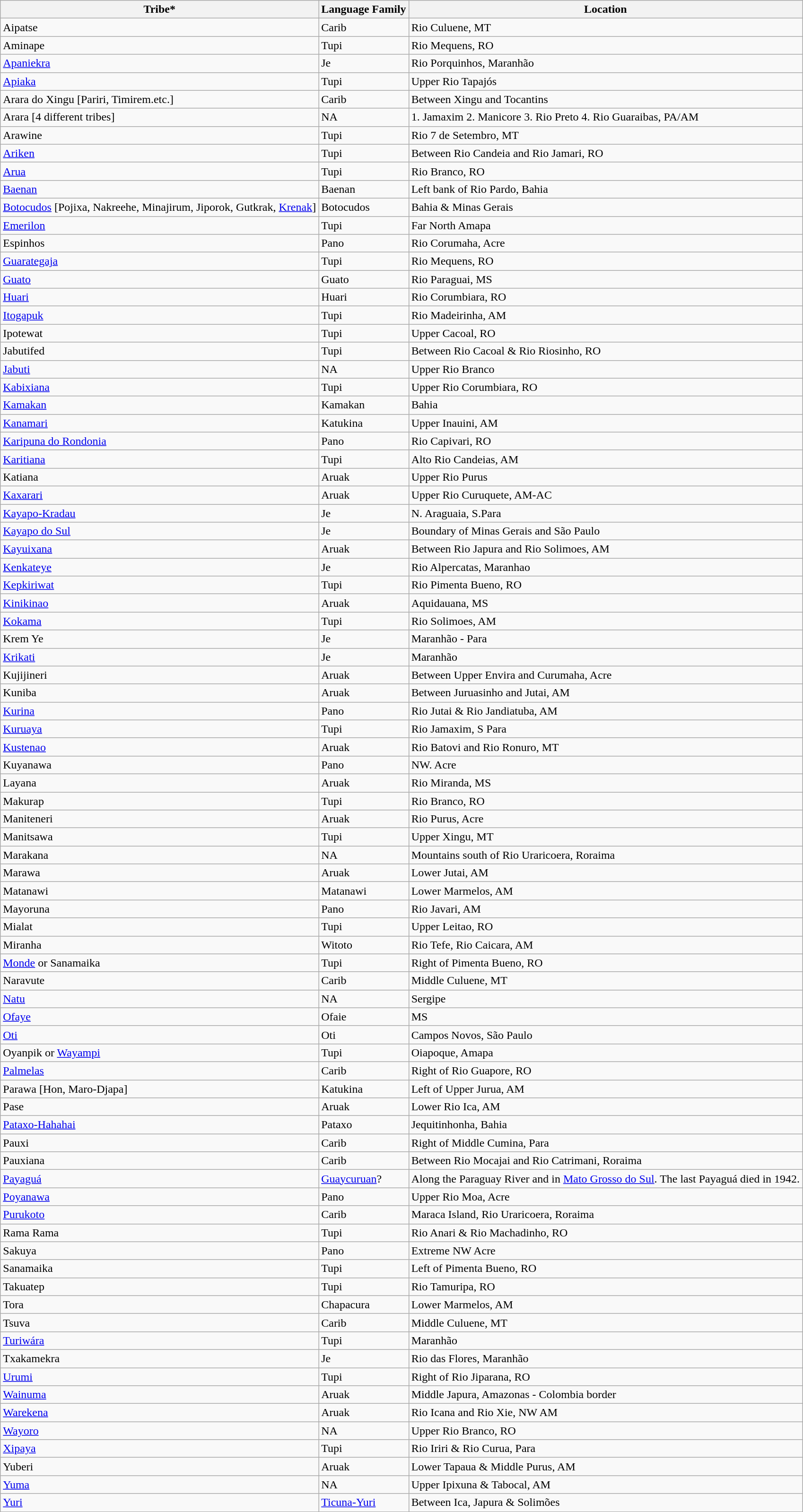<table class = "wikitable">
<tr>
<th>Tribe*</th>
<th>Language Family</th>
<th>Location</th>
</tr>
<tr --->
<td>Aipatse</td>
<td>Carib</td>
<td>Rio Culuene, MT</td>
</tr>
<tr --->
<td>Aminape</td>
<td>Tupi</td>
<td>Rio Mequens, RO</td>
</tr>
<tr --->
<td><a href='#'>Apaniekra</a></td>
<td>Je</td>
<td>Rio Porquinhos, Maranhão</td>
</tr>
<tr --->
<td><a href='#'>Apiaka</a></td>
<td>Tupi</td>
<td>Upper Rio Tapajós</td>
</tr>
<tr --->
<td>Arara do Xingu [Pariri, Timirem.etc.]</td>
<td>Carib</td>
<td>Between Xingu and Tocantins</td>
</tr>
<tr --->
<td>Arara [4 different tribes]</td>
<td>NA</td>
<td>1. Jamaxim 2. Manicore 3. Rio Preto 4. Rio Guaraibas, PA/AM</td>
</tr>
<tr --->
<td>Arawine</td>
<td>Tupi</td>
<td>Rio 7 de Setembro, MT</td>
</tr>
<tr --->
<td><a href='#'>Ariken</a></td>
<td>Tupi</td>
<td>Between Rio Candeia and Rio Jamari, RO</td>
</tr>
<tr --->
<td><a href='#'>Arua</a></td>
<td>Tupi</td>
<td>Rio Branco, RO</td>
</tr>
<tr --->
<td><a href='#'>Baenan</a></td>
<td>Baenan</td>
<td>Left bank of Rio Pardo, Bahia</td>
</tr>
<tr --->
<td><a href='#'>Botocudos</a> [Pojixa, Nakreehe, Minajirum, Jiporok, Gutkrak, <a href='#'>Krenak</a>]</td>
<td>Botocudos</td>
<td>Bahia & Minas Gerais</td>
</tr>
<tr --->
<td><a href='#'>Emerilon</a></td>
<td>Tupi</td>
<td>Far North Amapa</td>
</tr>
<tr --->
<td>Espinhos</td>
<td>Pano</td>
<td>Rio Corumaha, Acre</td>
</tr>
<tr --->
<td><a href='#'>Guarategaja</a></td>
<td>Tupi</td>
<td>Rio Mequens, RO</td>
</tr>
<tr --->
<td><a href='#'>Guato</a></td>
<td>Guato</td>
<td>Rio Paraguai, MS</td>
</tr>
<tr --->
<td><a href='#'>Huari</a></td>
<td>Huari</td>
<td>Rio Corumbiara, RO</td>
</tr>
<tr --->
<td><a href='#'>Itogapuk</a></td>
<td>Tupi</td>
<td>Rio Madeirinha, AM</td>
</tr>
<tr --->
<td>Ipotewat</td>
<td>Tupi</td>
<td>Upper Cacoal, RO</td>
</tr>
<tr --->
<td>Jabutifed</td>
<td>Tupi</td>
<td>Between Rio Cacoal & Rio Riosinho, RO</td>
</tr>
<tr --->
<td><a href='#'>Jabuti</a></td>
<td>NA</td>
<td>Upper Rio Branco</td>
</tr>
<tr --->
<td><a href='#'>Kabixiana</a></td>
<td>Tupi</td>
<td>Upper Rio Corumbiara, RO</td>
</tr>
<tr --->
<td><a href='#'>Kamakan</a></td>
<td>Kamakan</td>
<td>Bahia</td>
</tr>
<tr --->
<td><a href='#'>Kanamari</a></td>
<td>Katukina</td>
<td>Upper Inauini, AM</td>
</tr>
<tr --->
<td><a href='#'>Karipuna do Rondonia</a></td>
<td>Pano</td>
<td>Rio Capivari, RO</td>
</tr>
<tr --->
<td><a href='#'>Karitiana</a></td>
<td>Tupi</td>
<td>Alto Rio Candeias, AM</td>
</tr>
<tr --->
<td>Katiana</td>
<td>Aruak</td>
<td>Upper Rio Purus</td>
</tr>
<tr --->
<td><a href='#'>Kaxarari</a></td>
<td>Aruak</td>
<td>Upper Rio Curuquete, AM-AC</td>
</tr>
<tr --->
<td><a href='#'>Kayapo-Kradau</a></td>
<td>Je</td>
<td>N. Araguaia, S.Para</td>
</tr>
<tr --->
<td><a href='#'>Kayapo do Sul</a></td>
<td>Je</td>
<td>Boundary of Minas Gerais and São Paulo</td>
</tr>
<tr --->
<td><a href='#'>Kayuixana</a></td>
<td>Aruak</td>
<td>Between Rio Japura and Rio Solimoes, AM</td>
</tr>
<tr --->
<td><a href='#'>Kenkateye</a></td>
<td>Je</td>
<td>Rio Alpercatas, Maranhao</td>
</tr>
<tr --->
<td><a href='#'>Kepkiriwat</a></td>
<td>Tupi</td>
<td>Rio Pimenta Bueno, RO</td>
</tr>
<tr --->
<td><a href='#'>Kinikinao</a></td>
<td>Aruak</td>
<td>Aquidauana, MS</td>
</tr>
<tr --->
<td><a href='#'>Kokama</a></td>
<td>Tupi</td>
<td>Rio Solimoes, AM</td>
</tr>
<tr --->
<td>Krem Ye</td>
<td>Je</td>
<td>Maranhão - Para</td>
</tr>
<tr --->
<td><a href='#'>Krikati</a></td>
<td>Je</td>
<td>Maranhão</td>
</tr>
<tr --->
<td>Kujijineri</td>
<td>Aruak</td>
<td>Between Upper Envira and Curumaha, Acre</td>
</tr>
<tr --->
<td>Kuniba</td>
<td>Aruak</td>
<td>Between Juruasinho and Jutai, AM</td>
</tr>
<tr --->
<td><a href='#'>Kurina</a></td>
<td>Pano</td>
<td>Rio Jutai & Rio Jandiatuba, AM</td>
</tr>
<tr --->
<td><a href='#'>Kuruaya</a></td>
<td>Tupi</td>
<td>Rio Jamaxim, S Para</td>
</tr>
<tr --->
<td><a href='#'>Kustenao</a></td>
<td>Aruak</td>
<td>Rio Batovi and Rio Ronuro, MT</td>
</tr>
<tr --->
<td>Kuyanawa</td>
<td>Pano</td>
<td>NW. Acre</td>
</tr>
<tr --->
<td>Layana</td>
<td>Aruak</td>
<td>Rio Miranda, MS</td>
</tr>
<tr --->
<td>Makurap</td>
<td>Tupi</td>
<td>Rio Branco, RO</td>
</tr>
<tr --->
<td>Maniteneri</td>
<td>Aruak</td>
<td>Rio Purus, Acre</td>
</tr>
<tr --->
<td>Manitsawa</td>
<td>Tupi</td>
<td>Upper Xingu, MT</td>
</tr>
<tr --->
<td>Marakana</td>
<td>NA</td>
<td>Mountains south of Rio Uraricoera, Roraima</td>
</tr>
<tr --->
<td>Marawa</td>
<td>Aruak</td>
<td>Lower Jutai, AM</td>
</tr>
<tr --->
<td>Matanawi</td>
<td>Matanawi</td>
<td>Lower Marmelos, AM</td>
</tr>
<tr --->
<td>Mayoruna</td>
<td>Pano</td>
<td>Rio Javari, AM</td>
</tr>
<tr --->
<td>Mialat</td>
<td>Tupi</td>
<td>Upper Leitao, RO</td>
</tr>
<tr --->
<td>Miranha</td>
<td>Witoto</td>
<td>Rio Tefe, Rio Caicara, AM</td>
</tr>
<tr --->
<td><a href='#'>Monde</a> or Sanamaika</td>
<td>Tupi</td>
<td>Right of Pimenta Bueno, RO</td>
</tr>
<tr --->
<td>Naravute</td>
<td>Carib</td>
<td>Middle Culuene, MT</td>
</tr>
<tr --->
<td><a href='#'>Natu</a></td>
<td>NA</td>
<td>Sergipe</td>
</tr>
<tr --->
<td><a href='#'>Ofaye</a></td>
<td>Ofaie</td>
<td>MS</td>
</tr>
<tr --->
<td><a href='#'>Oti</a></td>
<td>Oti</td>
<td>Campos Novos, São Paulo</td>
</tr>
<tr --->
<td>Oyanpik or <a href='#'>Wayampi</a></td>
<td>Tupi</td>
<td>Oiapoque, Amapa</td>
</tr>
<tr --->
<td><a href='#'>Palmelas</a></td>
<td>Carib</td>
<td>Right of Rio Guapore, RO</td>
</tr>
<tr --->
<td>Parawa [Hon, Maro-Djapa]</td>
<td>Katukina</td>
<td>Left of Upper Jurua, AM</td>
</tr>
<tr --->
<td>Pase</td>
<td>Aruak</td>
<td>Lower Rio Ica, AM</td>
</tr>
<tr --->
<td><a href='#'>Pataxo-Hahahai</a></td>
<td>Pataxo</td>
<td>Jequitinhonha, Bahia</td>
</tr>
<tr --->
<td>Pauxi</td>
<td>Carib</td>
<td>Right of Middle Cumina, Para</td>
</tr>
<tr --->
<td>Pauxiana</td>
<td>Carib</td>
<td>Between Rio Mocajai and Rio Catrimani, Roraima</td>
</tr>
<tr --->
<td><a href='#'>Payaguá</a></td>
<td><a href='#'>Guaycuruan</a>?</td>
<td>Along the Paraguay River and in <a href='#'>Mato Grosso do Sul</a>. The last Payaguá died in 1942.</td>
</tr>
<tr --->
<td><a href='#'>Poyanawa</a></td>
<td>Pano</td>
<td>Upper Rio Moa, Acre</td>
</tr>
<tr --->
<td><a href='#'>Purukoto</a></td>
<td>Carib</td>
<td>Maraca Island, Rio Uraricoera, Roraima</td>
</tr>
<tr --->
<td>Rama Rama</td>
<td>Tupi</td>
<td>Rio Anari & Rio Machadinho, RO</td>
</tr>
<tr --->
<td>Sakuya</td>
<td>Pano</td>
<td>Extreme NW Acre</td>
</tr>
<tr --->
<td>Sanamaika</td>
<td>Tupi</td>
<td>Left of Pimenta Bueno, RO</td>
</tr>
<tr --->
<td>Takuatep</td>
<td>Tupi</td>
<td>Rio Tamuripa, RO</td>
</tr>
<tr --->
<td>Tora</td>
<td>Chapacura</td>
<td>Lower Marmelos, AM</td>
</tr>
<tr --->
<td>Tsuva</td>
<td>Carib</td>
<td>Middle Culuene, MT</td>
</tr>
<tr --->
<td><a href='#'>Turiwára</a></td>
<td>Tupi</td>
<td>Maranhão</td>
</tr>
<tr --->
<td>Txakamekra</td>
<td>Je</td>
<td>Rio das Flores, Maranhão</td>
</tr>
<tr --->
<td><a href='#'>Urumi</a></td>
<td>Tupi</td>
<td>Right of Rio Jiparana, RO</td>
</tr>
<tr --->
<td><a href='#'>Wainuma</a></td>
<td>Aruak</td>
<td>Middle Japura, Amazonas - Colombia border</td>
</tr>
<tr --->
<td><a href='#'>Warekena</a></td>
<td>Aruak</td>
<td>Rio Icana and Rio Xie, NW AM</td>
</tr>
<tr --->
<td><a href='#'>Wayoro</a></td>
<td>NA</td>
<td>Upper Rio Branco, RO</td>
</tr>
<tr --->
<td><a href='#'>Xipaya</a></td>
<td>Tupi</td>
<td>Rio Iriri & Rio Curua, Para</td>
</tr>
<tr --->
<td>Yuberi</td>
<td>Aruak</td>
<td>Lower Tapaua & Middle Purus, AM</td>
</tr>
<tr --->
<td><a href='#'>Yuma</a></td>
<td>NA</td>
<td>Upper Ipixuna & Tabocal, AM</td>
</tr>
<tr --->
<td><a href='#'>Yuri</a></td>
<td><a href='#'>Ticuna-Yuri</a></td>
<td>Between Ica, Japura & Solimões</td>
</tr>
<tr --->
</tr>
</table>
